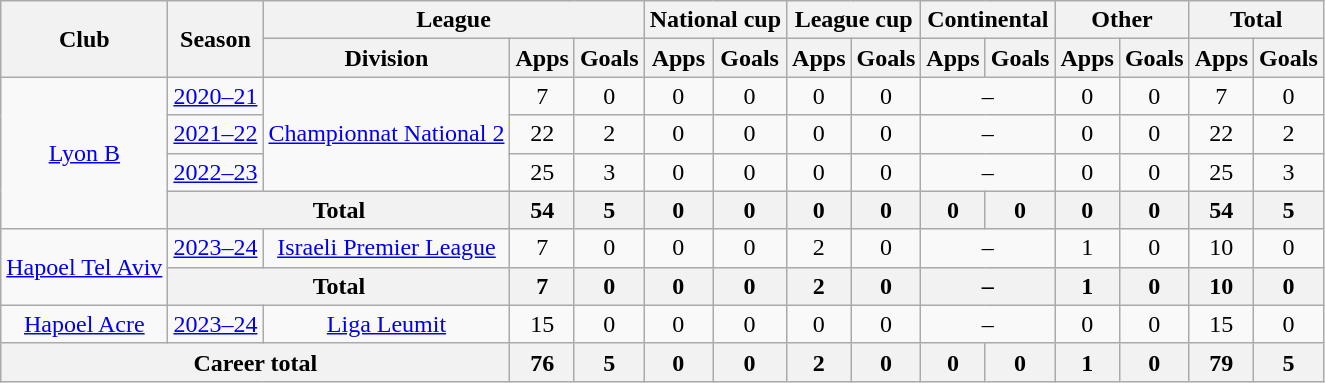<table class="wikitable" style="text-align:center">
<tr>
<th rowspan="2">Club</th>
<th rowspan="2">Season</th>
<th colspan="3">League</th>
<th colspan="2">National cup</th>
<th colspan="2">League cup</th>
<th colspan="2">Continental</th>
<th colspan="2">Other</th>
<th colspan="2">Total</th>
</tr>
<tr>
<th>Division</th>
<th>Apps</th>
<th>Goals</th>
<th>Apps</th>
<th>Goals</th>
<th>Apps</th>
<th>Goals</th>
<th>Apps</th>
<th>Goals</th>
<th>Apps</th>
<th>Goals</th>
<th>Apps</th>
<th>Goals</th>
</tr>
<tr>
<td rowspan="4"><a href='#'>Lyon B</a></td>
<td><a href='#'>2020–21</a></td>
<td rowspan="3"><a href='#'>Championnat National 2</a></td>
<td>7</td>
<td>0</td>
<td>0</td>
<td>0</td>
<td>0</td>
<td>0</td>
<td colspan="2">–</td>
<td>0</td>
<td>0</td>
<td>7</td>
<td>0</td>
</tr>
<tr>
<td><a href='#'>2021–22</a></td>
<td>22</td>
<td>2</td>
<td>0</td>
<td>0</td>
<td>0</td>
<td>0</td>
<td colspan="2">–</td>
<td>0</td>
<td>0</td>
<td>22</td>
<td>2</td>
</tr>
<tr>
<td><a href='#'>2022–23</a></td>
<td>25</td>
<td>3</td>
<td>0</td>
<td>0</td>
<td>0</td>
<td>0</td>
<td colspan="2">–</td>
<td>0</td>
<td>0</td>
<td>25</td>
<td>3</td>
</tr>
<tr>
<th colspan="2">Total</th>
<th>54</th>
<th>5</th>
<th>0</th>
<th>0</th>
<th>0</th>
<th>0</th>
<th>0</th>
<th>0</th>
<th>0</th>
<th>0</th>
<th>54</th>
<th>5</th>
</tr>
<tr>
<td rowspan="2"><a href='#'>Hapoel Tel Aviv</a></td>
<td><a href='#'>2023–24</a></td>
<td><a href='#'>Israeli Premier League</a></td>
<td>7</td>
<td>0</td>
<td>0</td>
<td>0</td>
<td>2</td>
<td>0</td>
<td colspan="2">–</td>
<td>1</td>
<td>0</td>
<td>10</td>
<td>0</td>
</tr>
<tr>
<th colspan="2">Total</th>
<th>7</th>
<th>0</th>
<th>0</th>
<th>0</th>
<th>2</th>
<th>0</th>
<th colspan="2">–</th>
<th>1</th>
<th>0</th>
<th>10</th>
<th>0</th>
</tr>
<tr>
<td><a href='#'>Hapoel Acre</a></td>
<td><a href='#'>2023–24</a></td>
<td><a href='#'>Liga Leumit</a></td>
<td>15</td>
<td>0</td>
<td>0</td>
<td>0</td>
<td>0</td>
<td>0</td>
<td colspan="2">–</td>
<td>0</td>
<td>0</td>
<td>15</td>
<td>0</td>
</tr>
<tr>
<th colspan="3">Career total</th>
<th>76</th>
<th>5</th>
<th>0</th>
<th>0</th>
<th>2</th>
<th>0</th>
<th>0</th>
<th>0</th>
<th>1</th>
<th>0</th>
<th>79</th>
<th>5</th>
</tr>
</table>
